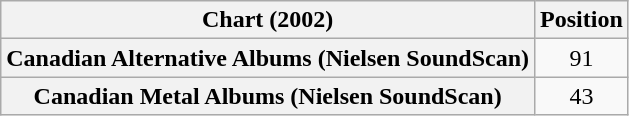<table class="wikitable plainrowheaders" style="text-align:center">
<tr>
<th>Chart (2002)</th>
<th>Position</th>
</tr>
<tr>
<th scope="row">Canadian Alternative Albums (Nielsen SoundScan)</th>
<td>91</td>
</tr>
<tr>
<th scope="row">Canadian Metal Albums (Nielsen SoundScan)</th>
<td>43</td>
</tr>
</table>
